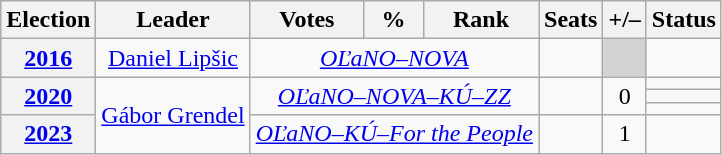<table class=wikitable style=text-align:center>
<tr>
<th>Election</th>
<th>Leader</th>
<th>Votes</th>
<th>%</th>
<th>Rank</th>
<th>Seats</th>
<th>+/–</th>
<th>Status</th>
</tr>
<tr>
<th><a href='#'>2016</a></th>
<td><a href='#'>Daniel Lipšic</a></td>
<td colspan="3"><a href='#'><em>OĽaNO–NOVA</em></a></td>
<td></td>
<td bgcolor="lightgrey"></td>
<td></td>
</tr>
<tr>
<th rowspan="3"><a href='#'>2020</a></th>
<td rowspan="4"><a href='#'>Gábor Grendel</a></td>
<td colspan="3" rowspan="3"><a href='#'><em>OĽaNO–NOVA–KÚ–ZZ</em></a></td>
<td rowspan="3"></td>
<td rowspan="3"> 0</td>
<td></td>
</tr>
<tr>
<td></td>
</tr>
<tr>
<td></td>
</tr>
<tr>
<th><a href='#'>2023</a></th>
<td colspan="3"><em><a href='#'>OĽaNO–KÚ–For the People</a></em></td>
<td></td>
<td> 1</td>
<td></td>
</tr>
</table>
